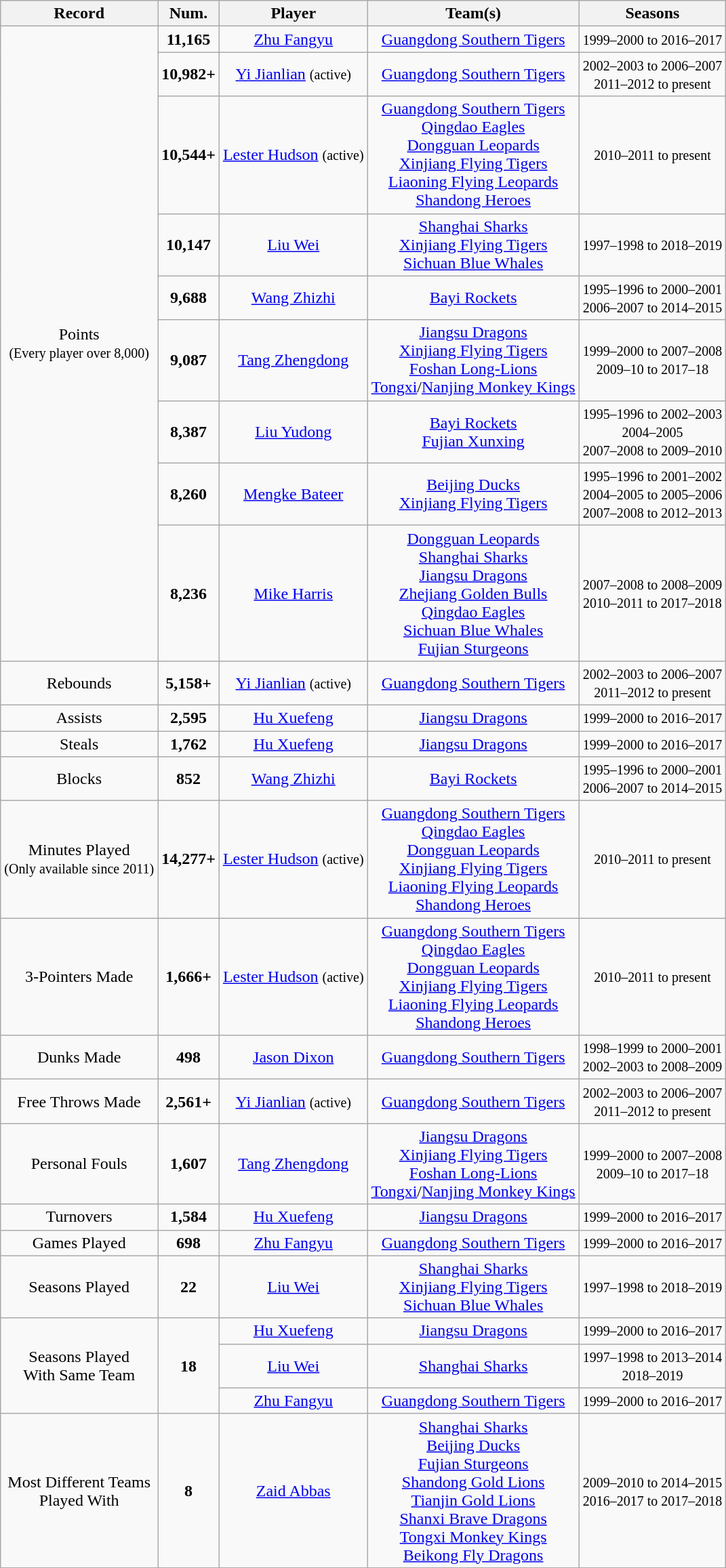<table class="wikitable" style="text-align:center;">
<tr>
<th>Record</th>
<th>Num.</th>
<th>Player</th>
<th>Team(s)</th>
<th>Seasons</th>
</tr>
<tr>
<td rowspan=9>Points<br><small>(Every player over 8,000)</small></td>
<td><strong>11,165</strong></td>
<td> <a href='#'>Zhu Fangyu</a></td>
<td><a href='#'>Guangdong Southern Tigers</a></td>
<td><small>1999–2000 to 2016–2017</small></td>
</tr>
<tr>
<td><strong>10,982+</strong></td>
<td> <a href='#'>Yi Jianlian</a> <small>(active)</small></td>
<td><a href='#'>Guangdong Southern Tigers</a></td>
<td><small>2002–2003 to 2006–2007<br>2011–2012 to present</small></td>
</tr>
<tr>
<td><strong>10,544+</strong></td>
<td> <a href='#'>Lester Hudson</a> <small>(active)</small></td>
<td><a href='#'>Guangdong Southern Tigers</a><br><a href='#'>Qingdao Eagles</a><br><a href='#'>Dongguan Leopards</a><br><a href='#'>Xinjiang Flying Tigers</a><br><a href='#'>Liaoning Flying Leopards</a><br><a href='#'>Shandong Heroes</a></td>
<td><small>2010–2011 to present</small></td>
</tr>
<tr>
<td><strong>10,147</strong></td>
<td> <a href='#'>Liu Wei</a></td>
<td><a href='#'>Shanghai Sharks</a><br><a href='#'>Xinjiang Flying Tigers</a><br><a href='#'>Sichuan Blue Whales</a></td>
<td><small>1997–1998 to 2018–2019</small></td>
</tr>
<tr>
<td><strong>9,688</strong></td>
<td> <a href='#'>Wang Zhizhi</a></td>
<td><a href='#'>Bayi Rockets</a></td>
<td><small>1995–1996 to 2000–2001<br>2006–2007 to 2014–2015</small></td>
</tr>
<tr>
<td><strong>9,087</strong></td>
<td> <a href='#'>Tang Zhengdong</a></td>
<td><a href='#'>Jiangsu Dragons</a><br><a href='#'>Xinjiang Flying Tigers</a><br><a href='#'>Foshan Long-Lions</a><br><a href='#'>Tongxi</a>/<a href='#'>Nanjing Monkey Kings</a></td>
<td><small>1999–2000 to 2007–2008<br>2009–10 to 2017–18</small></td>
</tr>
<tr>
<td><strong>8,387</strong></td>
<td> <a href='#'>Liu Yudong</a></td>
<td><a href='#'>Bayi Rockets</a><br><a href='#'>Fujian Xunxing</a></td>
<td><small>1995–1996 to 2002–2003<br>2004–2005<br>2007–2008 to 2009–2010</small></td>
</tr>
<tr>
<td><strong>8,260</strong></td>
<td> <a href='#'>Mengke Bateer</a></td>
<td><a href='#'>Beijing Ducks</a><br><a href='#'>Xinjiang Flying Tigers</a></td>
<td><small>1995–1996 to 2001–2002<br>2004–2005 to 2005–2006<br>2007–2008 to 2012–2013</small></td>
</tr>
<tr>
<td><strong>8,236</strong></td>
<td> <a href='#'>Mike Harris</a></td>
<td><a href='#'>Dongguan Leopards</a><br><a href='#'>Shanghai Sharks</a><br><a href='#'>Jiangsu Dragons</a><br><a href='#'>Zhejiang Golden Bulls</a><br><a href='#'>Qingdao Eagles</a><br><a href='#'>Sichuan Blue Whales</a><br><a href='#'>Fujian Sturgeons</a></td>
<td><small>2007–2008 to 2008–2009<br>2010–2011 to 2017–2018</small></td>
</tr>
<tr>
<td>Rebounds</td>
<td><strong>5,158+</strong></td>
<td> <a href='#'>Yi Jianlian</a> <small>(active)</small></td>
<td><a href='#'>Guangdong Southern Tigers</a></td>
<td><small>2002–2003 to 2006–2007<br>2011–2012 to present</small></td>
</tr>
<tr>
<td>Assists</td>
<td><strong>2,595</strong></td>
<td> <a href='#'>Hu Xuefeng</a></td>
<td><a href='#'>Jiangsu Dragons</a></td>
<td><small>1999–2000 to 2016–2017</small></td>
</tr>
<tr>
<td>Steals</td>
<td><strong>1,762</strong></td>
<td> <a href='#'>Hu Xuefeng</a></td>
<td><a href='#'>Jiangsu Dragons</a></td>
<td><small>1999–2000 to 2016–2017</small></td>
</tr>
<tr>
<td>Blocks</td>
<td><strong>852</strong></td>
<td> <a href='#'>Wang Zhizhi</a></td>
<td><a href='#'>Bayi Rockets</a></td>
<td><small>1995–1996 to 2000–2001<br>2006–2007 to 2014–2015</small></td>
</tr>
<tr>
<td>Minutes Played<br><small>(Only available since 2011)</small></td>
<td><strong>14,277+</strong></td>
<td> <a href='#'>Lester Hudson</a> <small>(active)</small></td>
<td><a href='#'>Guangdong Southern Tigers</a><br><a href='#'>Qingdao Eagles</a><br><a href='#'>Dongguan Leopards</a><br><a href='#'>Xinjiang Flying Tigers</a><br><a href='#'>Liaoning Flying Leopards</a><br><a href='#'>Shandong Heroes</a></td>
<td><small>2010–2011 to present</small></td>
</tr>
<tr>
<td>3-Pointers Made</td>
<td><strong>1,666+</strong></td>
<td> <a href='#'>Lester Hudson</a> <small>(active)</small></td>
<td><a href='#'>Guangdong Southern Tigers</a><br><a href='#'>Qingdao Eagles</a><br><a href='#'>Dongguan Leopards</a><br><a href='#'>Xinjiang Flying Tigers</a><br><a href='#'>Liaoning Flying Leopards</a><br><a href='#'>Shandong Heroes</a></td>
<td><small>2010–2011 to present</small></td>
</tr>
<tr>
<td>Dunks Made</td>
<td><strong>498</strong></td>
<td> <a href='#'>Jason Dixon</a></td>
<td><a href='#'>Guangdong Southern Tigers</a></td>
<td><small>1998–1999 to 2000–2001<br>2002–2003 to 2008–2009</small></td>
</tr>
<tr>
<td>Free Throws Made</td>
<td><strong>2,561+</strong></td>
<td> <a href='#'>Yi Jianlian</a> <small>(active)</small></td>
<td><a href='#'>Guangdong Southern Tigers</a></td>
<td><small>2002–2003 to 2006–2007<br>2011–2012 to present</small></td>
</tr>
<tr>
<td>Personal Fouls</td>
<td><strong>1,607</strong></td>
<td> <a href='#'>Tang Zhengdong</a></td>
<td><a href='#'>Jiangsu Dragons</a><br><a href='#'>Xinjiang Flying Tigers</a><br><a href='#'>Foshan Long-Lions</a><br><a href='#'>Tongxi</a>/<a href='#'>Nanjing Monkey Kings</a></td>
<td><small>1999–2000 to 2007–2008<br>2009–10 to 2017–18</small></td>
</tr>
<tr>
<td>Turnovers</td>
<td><strong>1,584</strong></td>
<td> <a href='#'>Hu Xuefeng</a></td>
<td><a href='#'>Jiangsu Dragons</a></td>
<td><small>1999–2000 to 2016–2017</small></td>
</tr>
<tr>
<td>Games Played</td>
<td><strong>698</strong></td>
<td> <a href='#'>Zhu Fangyu</a></td>
<td><a href='#'>Guangdong Southern Tigers</a></td>
<td><small>1999–2000 to 2016–2017</small></td>
</tr>
<tr>
<td>Seasons Played</td>
<td><strong>22</strong></td>
<td> <a href='#'>Liu Wei</a></td>
<td><a href='#'>Shanghai Sharks</a><br><a href='#'>Xinjiang Flying Tigers</a><br><a href='#'>Sichuan Blue Whales</a></td>
<td><small>1997–1998 to 2018–2019</small></td>
</tr>
<tr>
<td rowspan=3>Seasons Played<br>With Same Team</td>
<td rowspan=3><strong>18</strong></td>
<td> <a href='#'>Hu Xuefeng</a></td>
<td><a href='#'>Jiangsu Dragons</a></td>
<td><small>1999–2000 to 2016–2017</small></td>
</tr>
<tr>
<td> <a href='#'>Liu Wei</a></td>
<td><a href='#'>Shanghai Sharks</a></td>
<td><small>1997–1998 to 2013–2014<br>2018–2019</small></td>
</tr>
<tr>
<td> <a href='#'>Zhu Fangyu</a></td>
<td><a href='#'>Guangdong Southern Tigers</a></td>
<td><small>1999–2000 to 2016–2017</small></td>
</tr>
<tr>
<td>Most Different Teams<br>Played With</td>
<td><strong>8</strong></td>
<td> <a href='#'>Zaid Abbas</a></td>
<td><a href='#'>Shanghai Sharks</a><br><a href='#'>Beijing Ducks</a><br><a href='#'>Fujian Sturgeons</a><br><a href='#'>Shandong Gold Lions</a><br><a href='#'>Tianjin Gold Lions</a><br><a href='#'>Shanxi Brave Dragons</a><br><a href='#'>Tongxi Monkey Kings</a><br><a href='#'>Beikong Fly Dragons</a></td>
<td><small>2009–2010 to 2014–2015<br>2016–2017 to 2017–2018</small></td>
</tr>
</table>
